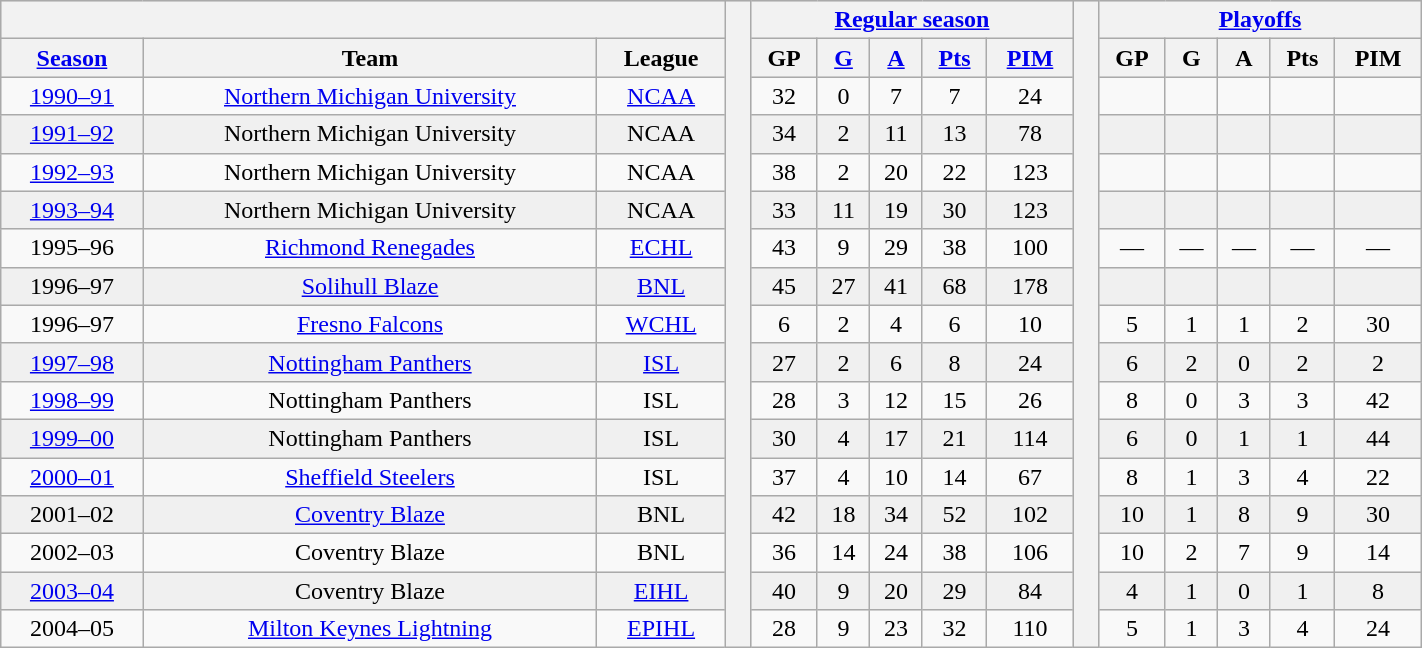<table class="wikitable"| BORDER="0" CELLPADDING="1" CELLSPACING="0" width="75%" style="text-align:center">
<tr bgcolor="#e0e0e0">
<th colspan="3" bgcolor="#ffffff"> </th>
<th rowspan="99" bgcolor="#ffffff"> </th>
<th colspan="5"><a href='#'>Regular season</a></th>
<th rowspan="99" bgcolor="#ffffff"> </th>
<th colspan="5"><a href='#'>Playoffs</a></th>
</tr>
<tr bgcolor="#e0e0e0">
<th><a href='#'>Season</a></th>
<th>Team</th>
<th>League</th>
<th>GP</th>
<th><a href='#'>G</a></th>
<th><a href='#'>A</a></th>
<th><a href='#'>Pts</a></th>
<th><a href='#'>PIM</a></th>
<th>GP</th>
<th>G</th>
<th>A</th>
<th>Pts</th>
<th>PIM</th>
</tr>
<tr ALIGN="center">
<td><a href='#'>1990–91</a></td>
<td><a href='#'>Northern Michigan University</a></td>
<td><a href='#'>NCAA</a></td>
<td>32</td>
<td>0</td>
<td>7</td>
<td>7</td>
<td>24</td>
<td></td>
<td></td>
<td></td>
<td></td>
<td></td>
</tr>
<tr ALIGN="center" bgcolor="#f0f0f0">
<td><a href='#'>1991–92</a></td>
<td>Northern Michigan University</td>
<td>NCAA</td>
<td>34</td>
<td>2</td>
<td>11</td>
<td>13</td>
<td>78</td>
<td></td>
<td></td>
<td></td>
<td></td>
<td></td>
</tr>
<tr ALIGN="center">
<td><a href='#'>1992–93</a></td>
<td>Northern Michigan University</td>
<td>NCAA</td>
<td>38</td>
<td>2</td>
<td>20</td>
<td>22</td>
<td>123</td>
<td></td>
<td></td>
<td></td>
<td></td>
<td></td>
</tr>
<tr ALIGN="center" bgcolor="#f0f0f0">
<td><a href='#'>1993–94</a></td>
<td>Northern Michigan University</td>
<td>NCAA</td>
<td>33</td>
<td>11</td>
<td>19</td>
<td>30</td>
<td>123</td>
<td></td>
<td></td>
<td></td>
<td></td>
<td></td>
</tr>
<tr ALIGN="center">
<td>1995–96</td>
<td><a href='#'>Richmond Renegades</a></td>
<td><a href='#'>ECHL</a></td>
<td>43</td>
<td>9</td>
<td>29</td>
<td>38</td>
<td>100</td>
<td>—</td>
<td>—</td>
<td>—</td>
<td>—</td>
<td>—</td>
</tr>
<tr ALIGN="center" bgcolor="#f0f0f0">
<td>1996–97</td>
<td><a href='#'>Solihull Blaze</a></td>
<td><a href='#'>BNL</a></td>
<td>45</td>
<td>27</td>
<td>41</td>
<td>68</td>
<td>178</td>
<td></td>
<td></td>
<td></td>
<td></td>
<td></td>
</tr>
<tr ALIGN="center">
<td>1996–97</td>
<td><a href='#'>Fresno Falcons</a></td>
<td><a href='#'>WCHL</a></td>
<td>6</td>
<td>2</td>
<td>4</td>
<td>6</td>
<td>10</td>
<td>5</td>
<td>1</td>
<td>1</td>
<td>2</td>
<td>30</td>
</tr>
<tr ALIGN="center" bgcolor="#f0f0f0">
<td><a href='#'>1997–98</a></td>
<td><a href='#'>Nottingham Panthers</a></td>
<td><a href='#'>ISL</a></td>
<td>27</td>
<td>2</td>
<td>6</td>
<td>8</td>
<td>24</td>
<td>6</td>
<td>2</td>
<td>0</td>
<td>2</td>
<td>2</td>
</tr>
<tr ALIGN="center">
<td><a href='#'>1998–99</a></td>
<td>Nottingham Panthers</td>
<td>ISL</td>
<td>28</td>
<td>3</td>
<td>12</td>
<td>15</td>
<td>26</td>
<td>8</td>
<td>0</td>
<td>3</td>
<td>3</td>
<td>42</td>
</tr>
<tr ALIGN="center" bgcolor="#f0f0f0">
<td><a href='#'>1999–00</a></td>
<td>Nottingham Panthers</td>
<td>ISL</td>
<td>30</td>
<td>4</td>
<td>17</td>
<td>21</td>
<td>114</td>
<td>6</td>
<td>0</td>
<td>1</td>
<td>1</td>
<td>44</td>
</tr>
<tr ALIGN="center">
<td><a href='#'>2000–01</a></td>
<td><a href='#'>Sheffield Steelers</a></td>
<td>ISL</td>
<td>37</td>
<td>4</td>
<td>10</td>
<td>14</td>
<td>67</td>
<td>8</td>
<td>1</td>
<td>3</td>
<td>4</td>
<td>22</td>
</tr>
<tr ALIGN="center" bgcolor="#f0f0f0">
<td>2001–02</td>
<td><a href='#'>Coventry Blaze</a></td>
<td>BNL</td>
<td>42</td>
<td>18</td>
<td>34</td>
<td>52</td>
<td>102</td>
<td>10</td>
<td>1</td>
<td>8</td>
<td>9</td>
<td>30</td>
</tr>
<tr ALIGN="center">
<td>2002–03</td>
<td>Coventry Blaze</td>
<td>BNL</td>
<td>36</td>
<td>14</td>
<td>24</td>
<td>38</td>
<td>106</td>
<td>10</td>
<td>2</td>
<td>7</td>
<td>9</td>
<td>14</td>
</tr>
<tr ALIGN="center" bgcolor="#f0f0f0">
<td><a href='#'>2003–04</a></td>
<td>Coventry Blaze</td>
<td><a href='#'>EIHL</a></td>
<td>40</td>
<td>9</td>
<td>20</td>
<td>29</td>
<td>84</td>
<td>4</td>
<td>1</td>
<td>0</td>
<td>1</td>
<td>8</td>
</tr>
<tr ALIGN="center">
<td>2004–05</td>
<td><a href='#'>Milton Keynes Lightning</a></td>
<td><a href='#'>EPIHL</a></td>
<td>28</td>
<td>9</td>
<td>23</td>
<td>32</td>
<td>110</td>
<td>5</td>
<td>1</td>
<td>3</td>
<td>4</td>
<td>24</td>
</tr>
</table>
